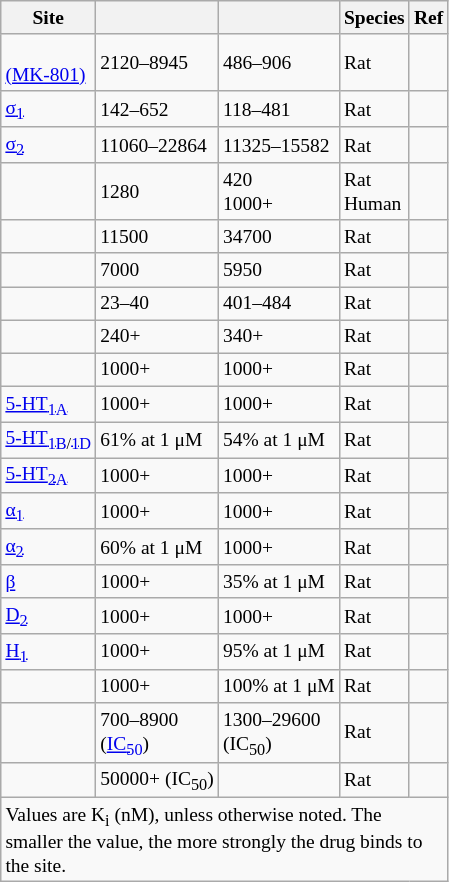<table class="wikitable sortable floatright" style="font-size:small;">
<tr>
<th>Site</th>
<th></th>
<th></th>
<th>Species</th>
<th>Ref</th>
</tr>
<tr>
<td><a href='#'><br>(MK-801)</a></td>
<td>2120–8945</td>
<td>486–906</td>
<td>Rat</td>
<td></td>
</tr>
<tr>
<td><a href='#'>σ<sub>1</sub></a></td>
<td>142–652</td>
<td>118–481</td>
<td>Rat</td>
<td></td>
</tr>
<tr>
<td><a href='#'>σ<sub>2</sub></a></td>
<td>11060–22864</td>
<td>11325–15582</td>
<td>Rat</td>
<td></td>
</tr>
<tr>
<td></td>
<td>1280<br></td>
<td>420<br>1000+</td>
<td>Rat<br>Human</td>
<td><br></td>
</tr>
<tr>
<td></td>
<td>11500</td>
<td>34700</td>
<td>Rat</td>
<td></td>
</tr>
<tr>
<td></td>
<td>7000</td>
<td>5950</td>
<td>Rat</td>
<td></td>
</tr>
<tr>
<td></td>
<td>23–40</td>
<td>401–484</td>
<td>Rat</td>
<td></td>
</tr>
<tr>
<td></td>
<td>240+</td>
<td>340+</td>
<td>Rat</td>
<td></td>
</tr>
<tr>
<td></td>
<td>1000+</td>
<td>1000+</td>
<td>Rat</td>
<td></td>
</tr>
<tr>
<td><a href='#'>5-HT<sub>1A</sub></a></td>
<td>1000+</td>
<td>1000+</td>
<td>Rat</td>
<td></td>
</tr>
<tr>
<td><a href='#'>5-HT<sub>1B</sub></a><sub>/</sub><a href='#'><sub>1D</sub></a></td>
<td>61% at 1 μM</td>
<td>54% at 1 μM</td>
<td>Rat</td>
<td></td>
</tr>
<tr>
<td><a href='#'>5-HT<sub>2A</sub></a></td>
<td>1000+</td>
<td>1000+</td>
<td>Rat</td>
<td></td>
</tr>
<tr>
<td><a href='#'>α<sub>1</sub></a></td>
<td>1000+</td>
<td>1000+</td>
<td>Rat</td>
<td></td>
</tr>
<tr>
<td><a href='#'>α<sub>2</sub></a></td>
<td>60% at 1 μM</td>
<td>1000+</td>
<td>Rat</td>
<td></td>
</tr>
<tr>
<td><a href='#'>β</a></td>
<td>1000+</td>
<td>35% at 1 μM</td>
<td>Rat</td>
<td></td>
</tr>
<tr>
<td><a href='#'>D<sub>2</sub></a></td>
<td>1000+</td>
<td>1000+</td>
<td>Rat</td>
<td></td>
</tr>
<tr>
<td><a href='#'>H<sub>1</sub></a></td>
<td>1000+</td>
<td>95% at 1 μM</td>
<td>Rat</td>
<td></td>
</tr>
<tr>
<td></td>
<td>1000+</td>
<td>100% at 1 μM</td>
<td>Rat</td>
<td></td>
</tr>
<tr>
<td></td>
<td>700–8900<br>(<a href='#'>IC<sub>50</sub></a>)</td>
<td>1300–29600<br>(IC<sub>50</sub>)</td>
<td>Rat</td>
<td></td>
</tr>
<tr>
<td></td>
<td>50000+ (IC<sub>50</sub>)</td>
<td></td>
<td>Rat</td>
<td></td>
</tr>
<tr class="sortbottom">
<td colspan="5" style="width: 1px;">Values are K<sub>i</sub> (nM), unless otherwise noted. The smaller the value, the more strongly the drug binds to the site.</td>
</tr>
</table>
